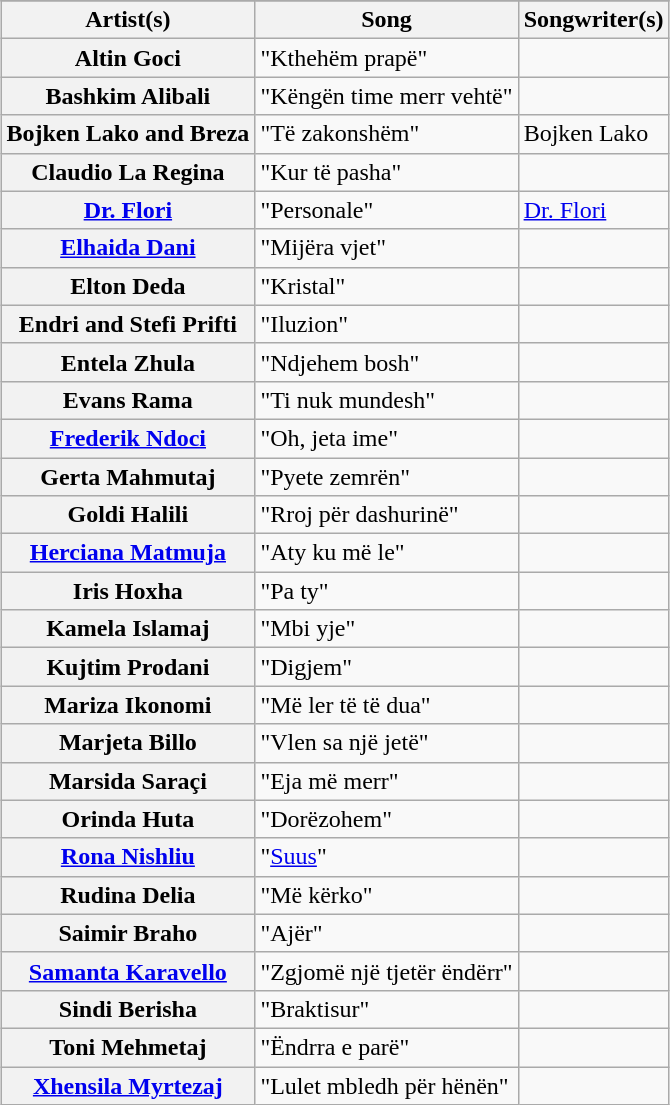<table class="wikitable sortable plainrowheaders" style="margin: 1em auto 1em auto">
<tr>
</tr>
<tr>
<th scope="col">Artist(s)</th>
<th scope="col">Song</th>
<th scope="col" class="unsortable">Songwriter(s)</th>
</tr>
<tr>
<th scope="row">Altin Goci</th>
<td>"Kthehëm prapë"</td>
<td></td>
</tr>
<tr>
<th scope="row">Bashkim Alibali</th>
<td>"Këngën time merr vehtë"</td>
<td></td>
</tr>
<tr>
<th scope="row">Bojken Lako and Breza</th>
<td>"Të zakonshëm"</td>
<td>Bojken Lako</td>
</tr>
<tr>
<th scope="row">Claudio La Regina</th>
<td>"Kur të pasha"</td>
<td></td>
</tr>
<tr>
<th scope="row"><a href='#'>Dr. Flori</a></th>
<td>"Personale"</td>
<td><a href='#'>Dr. Flori</a></td>
</tr>
<tr>
<th scope="row"><a href='#'>Elhaida Dani</a></th>
<td>"Mijëra vjet"</td>
<td></td>
</tr>
<tr>
<th scope="row">Elton Deda</th>
<td>"Kristal"</td>
<td></td>
</tr>
<tr>
<th scope="row">Endri and Stefi Prifti</th>
<td>"Iluzion"</td>
<td></td>
</tr>
<tr>
<th scope="row">Entela Zhula</th>
<td>"Ndjehem bosh"</td>
<td></td>
</tr>
<tr>
<th scope="row">Evans Rama</th>
<td>"Ti nuk mundesh"</td>
<td></td>
</tr>
<tr>
<th scope="row"><a href='#'>Frederik Ndoci</a></th>
<td>"Oh, jeta ime"</td>
<td></td>
</tr>
<tr>
<th scope="row">Gerta Mahmutaj</th>
<td>"Pyete zemrën"</td>
<td></td>
</tr>
<tr>
<th scope="row">Goldi Halili</th>
<td>"Rroj për dashurinë"</td>
<td></td>
</tr>
<tr>
<th scope="row"><a href='#'>Herciana Matmuja</a></th>
<td>"Aty ku më le"</td>
<td></td>
</tr>
<tr>
<th scope="row">Iris Hoxha</th>
<td>"Pa ty"</td>
<td></td>
</tr>
<tr>
<th scope="row">Kamela Islamaj</th>
<td>"Mbi yje"</td>
<td></td>
</tr>
<tr>
<th scope="row">Kujtim Prodani</th>
<td>"Digjem"</td>
<td></td>
</tr>
<tr>
<th scope="row">Mariza Ikonomi</th>
<td>"Më ler të të dua"</td>
<td></td>
</tr>
<tr>
<th scope="row">Marjeta Billo</th>
<td>"Vlen sa një jetë"</td>
<td></td>
</tr>
<tr>
<th scope="row">Marsida Saraçi</th>
<td>"Eja më merr"</td>
<td></td>
</tr>
<tr>
<th scope="row">Orinda Huta</th>
<td>"Dorëzohem"</td>
<td></td>
</tr>
<tr>
<th scope="row"><a href='#'>Rona Nishliu</a></th>
<td>"<a href='#'>Suus</a>"</td>
<td></td>
</tr>
<tr>
<th scope="row">Rudina Delia</th>
<td>"Më kërko"</td>
<td></td>
</tr>
<tr>
<th scope="row">Saimir Braho</th>
<td>"Ajër"</td>
<td></td>
</tr>
<tr>
<th scope="row"><a href='#'>Samanta Karavello</a></th>
<td>"Zgjomë një tjetër ëndërr"</td>
<td></td>
</tr>
<tr>
<th scope="row">Sindi Berisha</th>
<td>"Braktisur"</td>
<td></td>
</tr>
<tr>
<th scope="row">Toni Mehmetaj</th>
<td>"Ëndrra e parë"</td>
<td></td>
</tr>
<tr>
<th scope="row"><a href='#'>Xhensila Myrtezaj</a></th>
<td>"Lulet mbledh për hënën"</td>
<td></td>
</tr>
</table>
